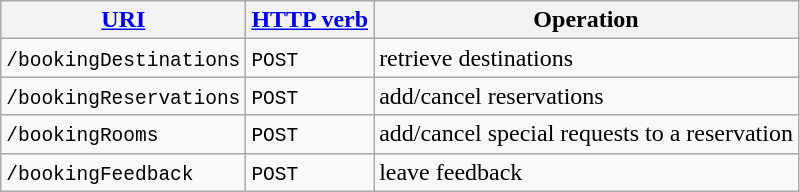<table class="wikitable">
<tr>
<th><a href='#'>URI</a></th>
<th><a href='#'>HTTP verb</a></th>
<th>Operation</th>
</tr>
<tr>
<td><code>/bookingDestinations</code></td>
<td><code>POST</code></td>
<td>retrieve destinations</td>
</tr>
<tr>
<td><code>/bookingReservations</code></td>
<td><code>POST</code></td>
<td>add/cancel reservations</td>
</tr>
<tr>
<td><code>/bookingRooms</code></td>
<td><code>POST</code></td>
<td>add/cancel special requests to a reservation</td>
</tr>
<tr>
<td><code>/bookingFeedback</code></td>
<td><code>POST</code></td>
<td>leave feedback</td>
</tr>
</table>
